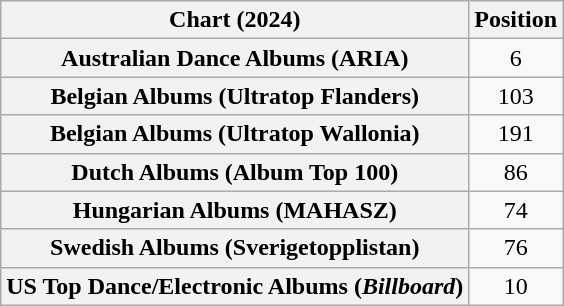<table class="wikitable sortable plainrowheaders" style="text-align:center">
<tr>
<th scope="col">Chart (2024)</th>
<th scope="col">Position</th>
</tr>
<tr>
<th scope="row">Australian Dance Albums (ARIA)</th>
<td>6</td>
</tr>
<tr>
<th scope="row">Belgian Albums (Ultratop Flanders)</th>
<td>103</td>
</tr>
<tr>
<th scope="row">Belgian Albums (Ultratop Wallonia)</th>
<td>191</td>
</tr>
<tr>
<th scope="row">Dutch Albums (Album Top 100)</th>
<td>86</td>
</tr>
<tr>
<th scope="row">Hungarian Albums (MAHASZ)</th>
<td>74</td>
</tr>
<tr>
<th scope="row">Swedish Albums (Sverigetopplistan)</th>
<td>76</td>
</tr>
<tr>
<th scope="row">US Top Dance/Electronic Albums (<em>Billboard</em>)</th>
<td>10</td>
</tr>
</table>
